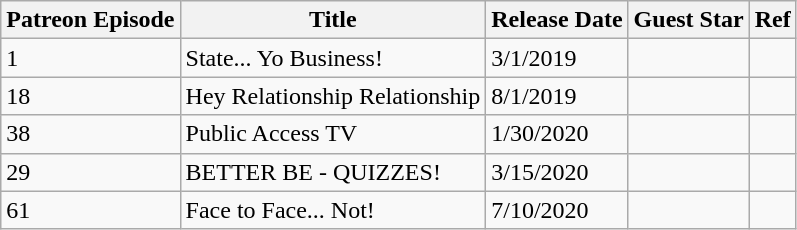<table class="wikitable">
<tr>
<th>Patreon Episode</th>
<th>Title</th>
<th>Release Date</th>
<th>Guest Star</th>
<th>Ref</th>
</tr>
<tr>
<td>1</td>
<td>State... Yo Business!</td>
<td>3/1/2019</td>
<td></td>
<td></td>
</tr>
<tr>
<td>18</td>
<td>Hey Relationship Relationship</td>
<td>8/1/2019</td>
<td></td>
<td></td>
</tr>
<tr>
<td>38</td>
<td>Public Access TV</td>
<td>1/30/2020</td>
<td></td>
<td></td>
</tr>
<tr>
<td>29</td>
<td>BETTER BE - QUIZZES!</td>
<td>3/15/2020</td>
<td></td>
<td></td>
</tr>
<tr>
<td>61</td>
<td>Face to Face... Not!</td>
<td>7/10/2020</td>
<td></td>
<td></td>
</tr>
</table>
